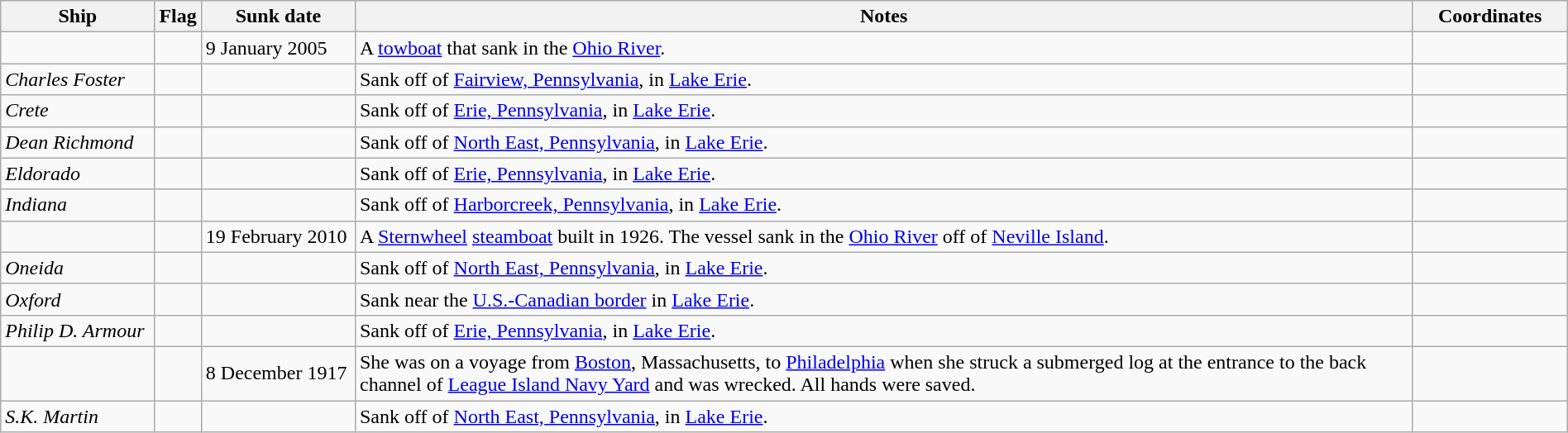<table class=wikitable | style = "width:100%">
<tr>
<th style="width:10%">Ship</th>
<th>Flag</th>
<th style="width:10%">Sunk date</th>
<th style="width:70%">Notes</th>
<th style="width:10%">Coordinates</th>
</tr>
<tr>
<td></td>
<td></td>
<td>9 January 2005</td>
<td>A <a href='#'>towboat</a> that sank in the <a href='#'>Ohio River</a>.</td>
<td></td>
</tr>
<tr>
<td><em>Charles Foster</em></td>
<td></td>
<td></td>
<td>Sank off of <a href='#'>Fairview, Pennsylvania</a>, in <a href='#'>Lake Erie</a>.</td>
<td></td>
</tr>
<tr>
<td><em>Crete</em></td>
<td></td>
<td></td>
<td>Sank off of <a href='#'>Erie, Pennsylvania</a>, in <a href='#'>Lake Erie</a>.</td>
<td></td>
</tr>
<tr>
<td><em>Dean Richmond</em></td>
<td></td>
<td></td>
<td>Sank off of <a href='#'>North East, Pennsylvania</a>, in <a href='#'>Lake Erie</a>.</td>
<td></td>
</tr>
<tr>
<td><em>Eldorado</em></td>
<td></td>
<td></td>
<td>Sank off of <a href='#'>Erie, Pennsylvania</a>, in <a href='#'>Lake Erie</a>.</td>
<td></td>
</tr>
<tr>
<td><em>Indiana</em></td>
<td></td>
<td></td>
<td>Sank off of <a href='#'>Harborcreek, Pennsylvania</a>, in <a href='#'>Lake Erie</a>.</td>
<td></td>
</tr>
<tr>
<td></td>
<td></td>
<td>19 February 2010</td>
<td>A <a href='#'>Sternwheel</a> <a href='#'>steamboat</a> built in 1926.  The vessel sank in the <a href='#'>Ohio River</a> off of <a href='#'>Neville Island</a>.</td>
<td></td>
</tr>
<tr>
<td><em>Oneida</em></td>
<td></td>
<td></td>
<td>Sank off of <a href='#'>North East, Pennsylvania</a>, in <a href='#'>Lake Erie</a>.</td>
<td></td>
</tr>
<tr>
<td><em>Oxford</em></td>
<td></td>
<td></td>
<td>Sank near the <a href='#'>U.S.-Canadian border</a> in <a href='#'>Lake Erie</a>.</td>
<td></td>
</tr>
<tr>
<td><em>Philip D. Armour</em></td>
<td></td>
<td></td>
<td>Sank off of <a href='#'>Erie, Pennsylvania</a>, in <a href='#'>Lake Erie</a>.</td>
<td></td>
</tr>
<tr>
<td></td>
<td></td>
<td>8 December 1917</td>
<td>She was on a voyage from <a href='#'>Boston</a>, Massachusetts, to <a href='#'>Philadelphia</a> when she struck a submerged log at the entrance to the back channel of <a href='#'>League Island Navy Yard</a> and was wrecked. All hands were saved.</td>
<td></td>
</tr>
<tr>
<td><em>S.K. Martin</em></td>
<td></td>
<td></td>
<td>Sank off of <a href='#'>North East, Pennsylvania</a>, in <a href='#'>Lake Erie</a>.</td>
<td></td>
</tr>
</table>
